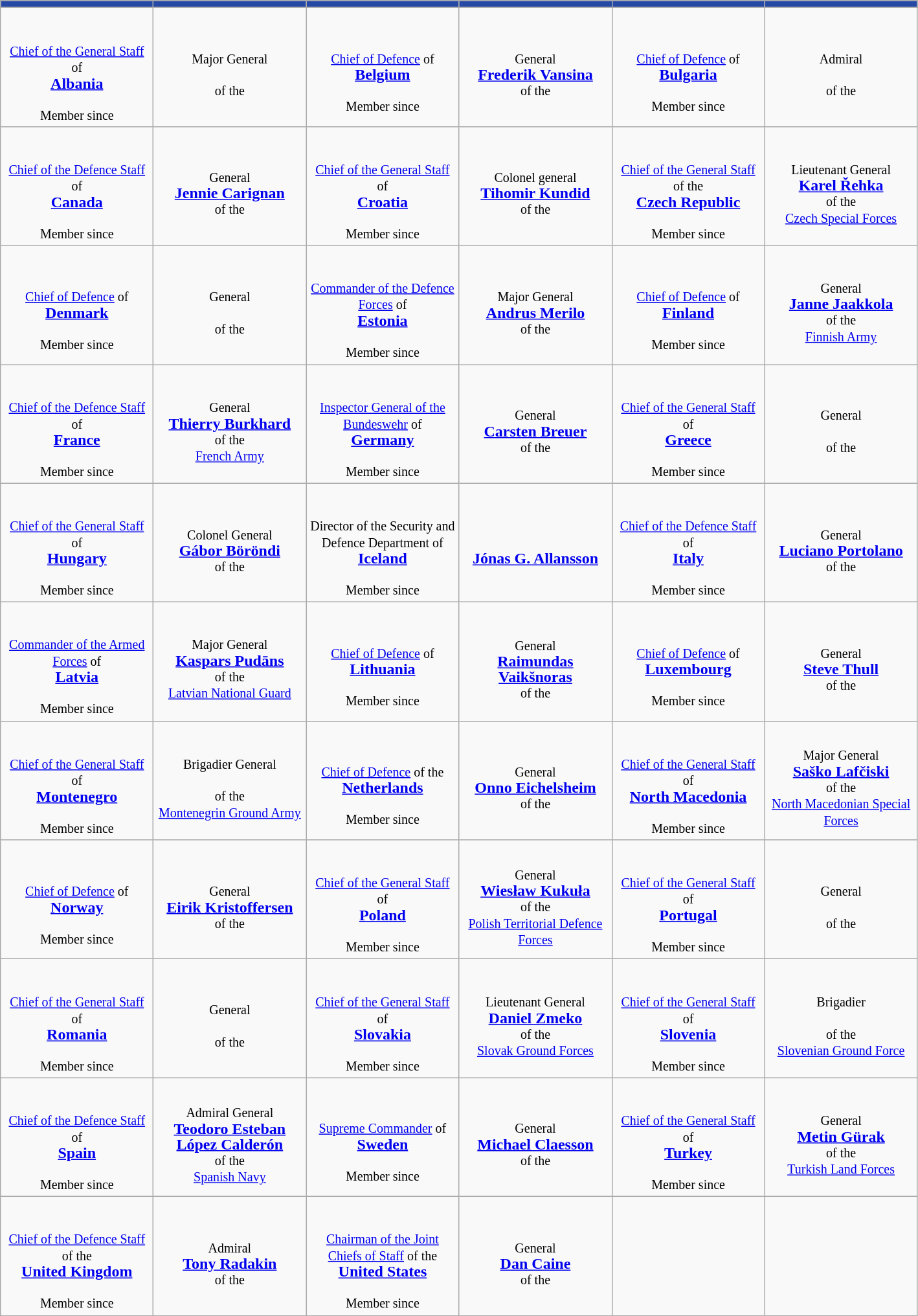<table class="wikitable" style="text-align: center; line-height:16px;">
<tr>
<td style="width:150px;background-color:#2549a5"></td>
<td style="width:150px;background-color:#2549a5"></td>
<td style="width:150px;background-color:#2549a5"></td>
<td style="width:150px;background-color:#2549a5"></td>
<td style="width:150px;background-color:#2549a5"></td>
<td style="width:150px;background-color:#2549a5"></td>
</tr>
<tr>
<td style="width:150px;"><br><br><small><a href='#'>Chief of the General Staff</a> of</small><br><strong><a href='#'>Albania</a></strong><br><br><small>Member since<br></small></td>
<td style="width:150px;"><br><small>Major General</small><br><strong></strong><br><small>of the<br></small></td>
<td style="width:150px;"><br><br><small><a href='#'>Chief of Defence</a> of</small><br><strong><a href='#'>Belgium</a></strong><br><br><small>Member since<br></small></td>
<td style="width:150px;"><br><small>General</small><br><strong><a href='#'>Frederik Vansina</a></strong><br><small>of the<br></small></td>
<td style="width:150px;"><br><br><small><a href='#'>Chief of Defence</a> of</small><br><strong><a href='#'>Bulgaria</a></strong><br><br><small>Member since<br></small></td>
<td style="width:150px;"><br><small>Admiral</small><br><strong></strong><br><small>of the<br></small></td>
</tr>
<tr>
<td style="width:150px;"><br><br><small><a href='#'>Chief of the Defence Staff</a> of</small><br><strong><a href='#'>Canada</a></strong><br><br><small>Member since<br></small></td>
<td style="width:150px;"><br><small>General</small><br><strong><a href='#'>Jennie Carignan</a></strong><br><small>of the<br></small></td>
<td style="width:150px;"><br><br><small><a href='#'>Chief of the General Staff</a> of</small><br><strong><a href='#'>Croatia</a></strong><br><br><small>Member since<br></small></td>
<td style="width:150px;"><br><small>Colonel general</small><br><strong><a href='#'>Tihomir Kundid</a></strong><br><small>of the<br></small></td>
<td style="width:150px;"><br><br><small><a href='#'>Chief of the General Staff</a> of the</small><br><strong><a href='#'>Czech Republic</a></strong><br><br><small>Member since<br></small></td>
<td style="width:150px;"><br><small>Lieutenant General</small><br><strong><a href='#'>Karel Řehka</a></strong><br><small>of the<br> <a href='#'>Czech Special Forces</a></small></td>
</tr>
<tr>
<td style="width:150px;"><br><br><small><a href='#'>Chief of Defence</a> of</small><br><strong><a href='#'>Denmark</a></strong><br><br><small>Member since<br></small></td>
<td style="width:150px;"><br><small>General</small><br><strong><em></em></strong><br><small>of the<br></small></td>
<td style="width:150px;"><br><br><small><a href='#'>Commander of the Defence Forces</a> of</small><br><strong><a href='#'>Estonia</a></strong><br><br><small>Member since<br></small></td>
<td style="width:150px;"><br><small>Major General</small><br><strong><a href='#'>Andrus Merilo</a></strong><br><small>of the<br></small></td>
<td style="width:150px;"><br><br><small><a href='#'>Chief of Defence</a> of</small><br><strong><a href='#'>Finland</a></strong><br><br><small>Member since<br></small></td>
<td style="width:150px;"><br><small>General</small><br><strong><a href='#'>Janne Jaakkola</a></strong><br><small>of the<br> <a href='#'>Finnish Army</a></small></td>
</tr>
<tr>
<td style="width:150px;"><br><br><small><a href='#'>Chief of the Defence Staff</a> of</small><br><strong><a href='#'>France</a></strong><br><br><small>Member since<br></small></td>
<td style="width:150px;"><br><small>General</small><br><strong><a href='#'>Thierry Burkhard</a></strong><br><small>of the<br> <a href='#'>French Army</a></small></td>
<td style="width:150px;"><br><br><small><a href='#'>Inspector General of the Bundeswehr</a> of</small><br><strong><a href='#'>Germany</a></strong><br><br><small>Member since<br></small></td>
<td style="width:150px;"><br><small>General</small><br><strong><a href='#'>Carsten Breuer</a></strong><br><small>of the<br></small></td>
<td style="width:150px;"><br><br><small><a href='#'>Chief of the General Staff</a> of</small><br><strong><a href='#'>Greece</a></strong><br><br><small>Member since<br></small></td>
<td style="width:150px;"><br><small>General</small><br><strong></strong><br><small>of the<br></small></td>
</tr>
<tr>
<td style="width:150px;"><br><br><small><a href='#'>Chief of the General Staff</a> of</small><br><strong><a href='#'>Hungary</a></strong><br><br><small>Member since<br></small></td>
<td style="width:150px;"><br><small>Colonel General</small><br><strong><a href='#'>Gábor Böröndi</a></strong><br><small>of the<br></small></td>
<td style="width:150px;"><br><br><small>Director of the Security and Defence Department of</small><br><strong><a href='#'>Iceland</a></strong><br><br><small>Member since<br></small></td>
<td style="width:150px;"><br><br><strong><a href='#'>Jónas G. Allansson</a></strong><br></td>
<td style="width:150px;"><br><br><small><a href='#'>Chief of the Defence Staff</a> of</small><br><strong><a href='#'>Italy</a></strong><br><br><small>Member since<br></small></td>
<td style="width:150px;"><br><small>General</small><br><strong><a href='#'>Luciano Portolano</a></strong><br><small>of the<br></small></td>
</tr>
<tr>
<td style="width:150px;"><br><br><small><a href='#'>Commander of the Armed Forces</a> of</small><br><strong><a href='#'>Latvia</a></strong><br><br><small>Member since<br></small></td>
<td style="width:150px;"><br><small>Major General</small><br><strong><a href='#'>Kaspars Pudāns</a></strong><br><small>of the<br> <a href='#'>Latvian National Guard</a></small></td>
<td style="width:150px;"><br><br><small><a href='#'>Chief of Defence</a> of</small><br><strong><a href='#'>Lithuania</a></strong><br><br><small>Member since<br></small></td>
<td style="width:150px;"><br><small>General</small><br><strong><a href='#'>Raimundas Vaikšnoras</a></strong><br><small>of the<br></small></td>
<td style="width:150px;"><br><br><small><a href='#'>Chief of Defence</a> of</small><br><strong><a href='#'>Luxembourg</a></strong><br><br><small>Member since<br></small></td>
<td style="width:150px;"><br><small>General</small><br><strong><a href='#'>Steve Thull</a></strong><br><small>of the<br></small></td>
</tr>
<tr>
<td style="width:150px;"><br><br><small><a href='#'>Chief of the General Staff</a> of</small><br><strong><a href='#'>Montenegro</a></strong><br><br><small>Member since<br></small></td>
<td style="width:150px;"><br><small>Brigadier General</small><br><strong></strong><br><small>of the<br> <a href='#'>Montenegrin Ground Army</a></small></td>
<td style="width:150px;"><br><br><small><a href='#'>Chief of Defence</a> of the</small><br><strong><a href='#'>Netherlands</a></strong><br><br><small>Member since<br></small></td>
<td style="width:150px;"><br><small>General</small><br><strong><a href='#'>Onno Eichelsheim</a></strong><br><small>of the<br></small></td>
<td style="width:150px;"><br><br><small><a href='#'>Chief of the General Staff</a> of</small><br><strong><a href='#'>North Macedonia</a></strong><br><br><small>Member since<br></small></td>
<td style="width:150px;"><br><small>Major General</small><br><strong><a href='#'>Saško Lafčiski</a></strong><br><small>of the<br> <a href='#'>North Macedonian Special Forces</a></small></td>
</tr>
<tr>
<td style="width:150px;"><br><br><small><a href='#'>Chief of Defence</a> of</small><br><strong><a href='#'>Norway</a></strong><br><br><small>Member since<br></small></td>
<td style="width:150px;"><br><small>General</small><br><strong><a href='#'>Eirik Kristoffersen</a></strong><br><small>of the<br></small></td>
<td style="width:150px;"><br><br><small><a href='#'>Chief of the General Staff</a> of</small><br><strong><a href='#'>Poland</a></strong><br><br><small>Member since<br></small></td>
<td style="width:150px;"><br><small>General</small><br><strong><a href='#'>Wiesław Kukuła</a></strong><br><small>of the<br> <a href='#'>Polish Territorial Defence Forces</a></small></td>
<td style="width:150px;"><br><br><small><a href='#'>Chief of the General Staff</a> of</small><br><strong><a href='#'>Portugal</a></strong><br><br><small>Member since<br></small></td>
<td style="width:150px;"><br><small>General</small><br><strong></strong><br><small>of the<br></small></td>
</tr>
<tr>
<td style="width:150px;"><br><br><small><a href='#'>Chief of the General Staff</a> of</small><br><strong><a href='#'>Romania</a></strong><br><br><small>Member since<br></small></td>
<td style="width:150px;"><br><small>General</small><br><strong></strong><br><small>of the<br></small></td>
<td style="width:150px;"><br><br><small><a href='#'>Chief of the General Staff</a> of</small><br><strong><a href='#'>Slovakia</a></strong><br><br><small>Member since<br></small></td>
<td style="width:150px;"><br><small>Lieutenant General</small><br><strong><a href='#'>Daniel Zmeko</a></strong><br><small>of the<br> <a href='#'>Slovak Ground Forces</a></small></td>
<td style="width:150px;"><br><br><small><a href='#'>Chief of the General Staff</a> of</small><br><strong><a href='#'>Slovenia</a></strong><br><br><small>Member since<br></small></td>
<td style="width:150px;"><br><small>Brigadier</small><br><strong></strong><br><small>of the<br> <a href='#'>Slovenian Ground Force</a></small></td>
</tr>
<tr>
<td style="width:150px;"><br><br><small><a href='#'>Chief of the Defence Staff</a> of</small><br><strong><a href='#'>Spain</a></strong><br><br><small>Member since<br></small></td>
<td style="width:150px;"><br><small>Admiral General</small><br><strong><a href='#'>Teodoro Esteban López Calderón</a></strong><br><small>of the<br> <a href='#'>Spanish Navy</a></small></td>
<td style="width:150px;"><br><br><small><a href='#'>Supreme Commander</a> of</small><br><strong><a href='#'>Sweden</a></strong><br><br><small>Member since<br></small></td>
<td style="width:150px;"><br><small>General</small><br><strong><a href='#'>Michael Claesson</a></strong><br><small>of the<br></small></td>
<td style="width:150px;"><br><br><small><a href='#'>Chief of the General Staff</a> of</small><br><strong><a href='#'>Turkey</a></strong><br><br><small>Member since<br></small></td>
<td style="width:150px;"><br><small>General</small><br><strong><a href='#'>Metin Gürak</a></strong><br><small>of the<br> <a href='#'>Turkish Land Forces</a></small></td>
</tr>
<tr>
<td style="width:150px;"><br><br><small><a href='#'>Chief of the Defence Staff</a> of the</small><br><strong><a href='#'>United Kingdom</a></strong><br><br><small>Member since<br></small></td>
<td style="width:150px;"><br><small>Admiral</small><br><strong><a href='#'>Tony Radakin</a></strong><br><small>of the<br></small></td>
<td style="width:150px;"><br><br><small><a href='#'>Chairman of the Joint Chiefs of Staff</a> of the</small><br><strong><a href='#'>United States</a></strong><br><br><small>Member since<br></small></td>
<td style="width:150px;"><br><small>General</small><br><strong><a href='#'>Dan Caine</a></strong><br><small>of the<br></small></td>
<td></td>
<td></td>
</tr>
</table>
